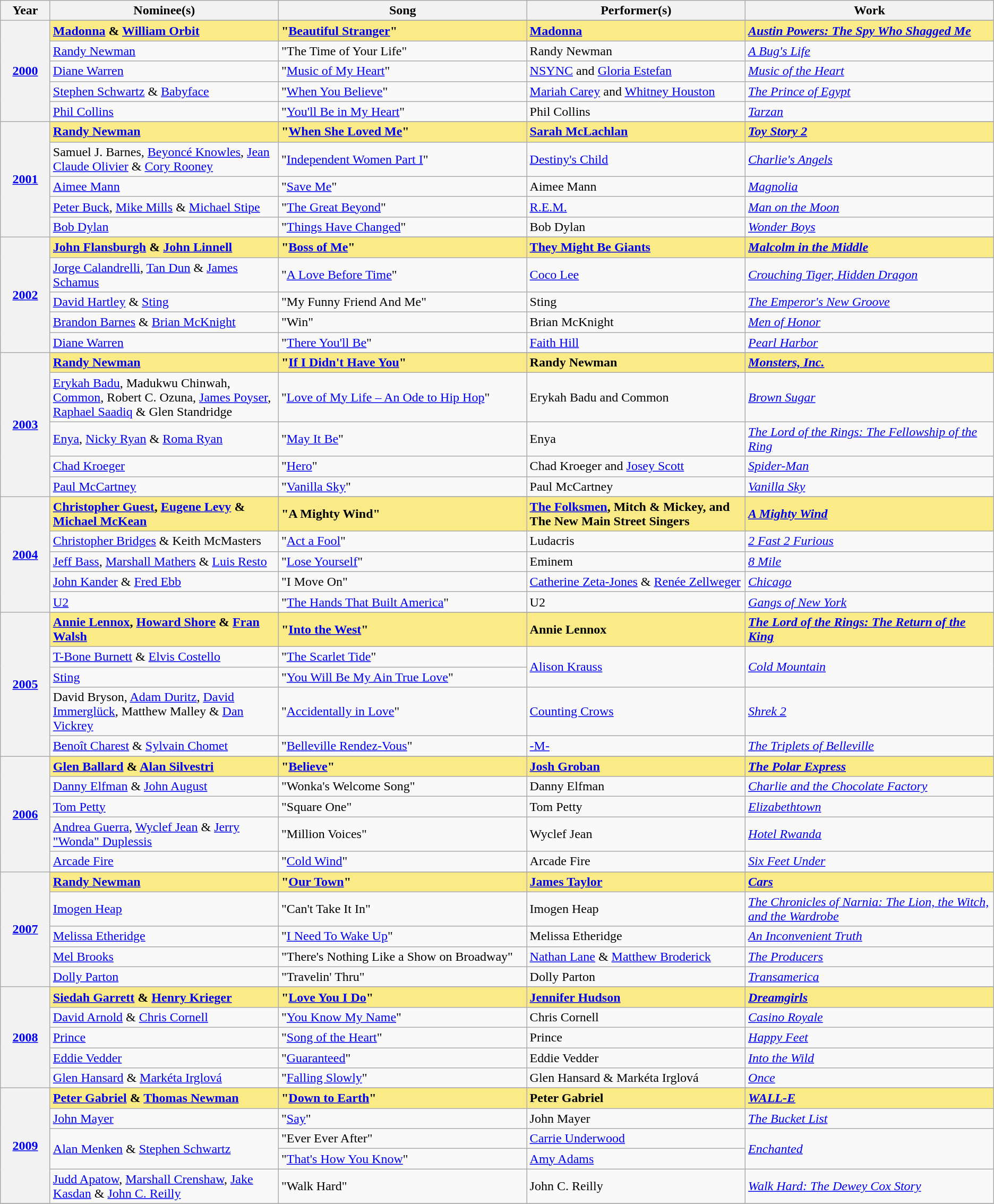<table class="wikitable">
<tr>
<th width="5%">Year</th>
<th width="23%">Nominee(s)</th>
<th width="25%">Song</th>
<th width="22%">Performer(s)</th>
<th width="25%">Work</th>
</tr>
<tr>
<th scope="row" rowspan="6" style="text-align:center;"><a href='#'>2000</a><br></th>
</tr>
<tr style="background:#FAEB86">
<td><strong><a href='#'>Madonna</a> & <a href='#'>William Orbit</a></strong></td>
<td><strong>"<a href='#'>Beautiful Stranger</a>"</strong></td>
<td><strong><a href='#'>Madonna</a></strong></td>
<td><strong><em><a href='#'>Austin Powers: The Spy Who Shagged Me</a></em></strong></td>
</tr>
<tr>
<td><a href='#'>Randy Newman</a></td>
<td>"The Time of Your Life"</td>
<td>Randy Newman</td>
<td><em><a href='#'>A Bug's Life</a></em></td>
</tr>
<tr>
<td><a href='#'>Diane Warren</a></td>
<td>"<a href='#'>Music of My Heart</a>"</td>
<td><a href='#'>NSYNC</a> and <a href='#'>Gloria Estefan</a></td>
<td><em><a href='#'>Music of the Heart</a></em></td>
</tr>
<tr>
<td><a href='#'>Stephen Schwartz</a> & <a href='#'>Babyface</a></td>
<td>"<a href='#'>When You Believe</a>"</td>
<td><a href='#'>Mariah Carey</a> and <a href='#'>Whitney Houston</a></td>
<td><em><a href='#'>The Prince of Egypt</a></em></td>
</tr>
<tr>
<td><a href='#'>Phil Collins</a></td>
<td>"<a href='#'>You'll Be in My Heart</a>"</td>
<td>Phil Collins</td>
<td><em><a href='#'>Tarzan</a></em></td>
</tr>
<tr>
<th scope="row" rowspan="6" style="text-align:center;"><a href='#'>2001</a><br></th>
</tr>
<tr style="background:#FAEB86">
<td><strong><a href='#'>Randy Newman</a></strong></td>
<td><strong>"<a href='#'>When She Loved Me</a>"</strong></td>
<td><strong><a href='#'>Sarah McLachlan</a></strong></td>
<td><strong><em><a href='#'>Toy Story 2</a></em></strong></td>
</tr>
<tr>
<td>Samuel J. Barnes, <a href='#'>Beyoncé Knowles</a>, <a href='#'>Jean Claude Olivier</a> & <a href='#'>Cory Rooney</a></td>
<td>"<a href='#'>Independent Women Part I</a>"</td>
<td><a href='#'>Destiny's Child</a></td>
<td><em><a href='#'>Charlie's Angels</a></em></td>
</tr>
<tr>
<td><a href='#'>Aimee Mann</a></td>
<td>"<a href='#'>Save Me</a>"</td>
<td>Aimee Mann</td>
<td><em><a href='#'>Magnolia</a></em></td>
</tr>
<tr>
<td><a href='#'>Peter Buck</a>, <a href='#'>Mike Mills</a> & <a href='#'>Michael Stipe</a></td>
<td>"<a href='#'>The Great Beyond</a>"</td>
<td><a href='#'>R.E.M.</a></td>
<td><em><a href='#'>Man on the Moon</a></em></td>
</tr>
<tr>
<td><a href='#'>Bob Dylan</a></td>
<td>"<a href='#'>Things Have Changed</a>"</td>
<td>Bob Dylan</td>
<td><em><a href='#'>Wonder Boys</a></em></td>
</tr>
<tr>
<th scope="row" rowspan="6" style="text-align:center;"><a href='#'>2002</a><br></th>
</tr>
<tr style="background:#FAEB86">
<td><strong><a href='#'>John Flansburgh</a> & <a href='#'>John Linnell</a></strong></td>
<td><strong>"<a href='#'>Boss of Me</a>"</strong></td>
<td><strong><a href='#'>They Might Be Giants</a></strong></td>
<td><strong><em><a href='#'>Malcolm in the Middle</a></em></strong></td>
</tr>
<tr>
<td><a href='#'>Jorge Calandrelli</a>, <a href='#'>Tan Dun</a> & <a href='#'>James Schamus</a></td>
<td>"<a href='#'>A Love Before Time</a>"</td>
<td><a href='#'>Coco Lee</a></td>
<td><em><a href='#'>Crouching Tiger, Hidden Dragon</a></em></td>
</tr>
<tr>
<td><a href='#'>David Hartley</a> & <a href='#'>Sting</a></td>
<td>"My Funny Friend And Me"</td>
<td>Sting</td>
<td><em><a href='#'>The Emperor's New Groove</a></em></td>
</tr>
<tr>
<td><a href='#'>Brandon Barnes</a> & <a href='#'>Brian McKnight</a></td>
<td>"Win"</td>
<td>Brian McKnight</td>
<td><em><a href='#'>Men of Honor</a></em></td>
</tr>
<tr>
<td><a href='#'>Diane Warren</a></td>
<td>"<a href='#'>There You'll Be</a>"</td>
<td><a href='#'>Faith Hill</a></td>
<td><em><a href='#'>Pearl Harbor</a></em></td>
</tr>
<tr>
<th scope="row" rowspan="6" style="text-align:center;"><a href='#'>2003</a><br></th>
</tr>
<tr style="background:#FAEB86">
<td><strong><a href='#'>Randy Newman</a></strong></td>
<td><strong>"<a href='#'>If I Didn't Have You</a>"</strong></td>
<td><strong>Randy Newman</strong></td>
<td><strong><em><a href='#'>Monsters, Inc.</a></em></strong></td>
</tr>
<tr>
<td><a href='#'>Erykah Badu</a>, Madukwu Chinwah, <a href='#'>Common</a>, Robert C. Ozuna, <a href='#'>James Poyser</a>, <a href='#'>Raphael Saadiq</a> & Glen Standridge</td>
<td>"<a href='#'>Love of My Life – An Ode to Hip Hop</a>"</td>
<td>Erykah Badu and Common</td>
<td><em><a href='#'>Brown Sugar</a></em></td>
</tr>
<tr>
<td><a href='#'>Enya</a>, <a href='#'>Nicky Ryan</a> & <a href='#'>Roma Ryan</a></td>
<td>"<a href='#'>May It Be</a>"</td>
<td>Enya</td>
<td><em><a href='#'>The Lord of the Rings: The Fellowship of the Ring</a></em></td>
</tr>
<tr>
<td><a href='#'>Chad Kroeger</a></td>
<td>"<a href='#'>Hero</a>"</td>
<td>Chad Kroeger and <a href='#'>Josey Scott</a></td>
<td><em><a href='#'>Spider-Man</a></em></td>
</tr>
<tr>
<td><a href='#'>Paul McCartney</a></td>
<td>"<a href='#'>Vanilla Sky</a>"</td>
<td>Paul McCartney</td>
<td><em><a href='#'>Vanilla Sky</a></em></td>
</tr>
<tr>
<th scope="row" rowspan="6" style="text-align:center;"><a href='#'>2004</a><br></th>
</tr>
<tr style="background:#FAEB86">
<td><strong><a href='#'>Christopher Guest</a>, <a href='#'>Eugene Levy</a> & <a href='#'>Michael McKean</a></strong></td>
<td><strong>"A Mighty Wind"</strong></td>
<td><strong><a href='#'>The Folksmen</a>, Mitch & Mickey, and The New Main Street Singers</strong></td>
<td><strong><em><a href='#'>A Mighty Wind</a></em></strong></td>
</tr>
<tr>
<td><a href='#'>Christopher Bridges</a> & Keith McMasters</td>
<td>"<a href='#'>Act a Fool</a>"</td>
<td>Ludacris</td>
<td><em><a href='#'>2 Fast 2 Furious</a></em></td>
</tr>
<tr>
<td><a href='#'>Jeff Bass</a>, <a href='#'>Marshall Mathers</a> & <a href='#'>Luis Resto</a></td>
<td>"<a href='#'>Lose Yourself</a>"</td>
<td>Eminem</td>
<td><em><a href='#'>8 Mile</a></em></td>
</tr>
<tr>
<td><a href='#'>John Kander</a> & <a href='#'>Fred Ebb</a></td>
<td>"I Move On"</td>
<td><a href='#'>Catherine Zeta-Jones</a> & <a href='#'>Renée Zellweger</a></td>
<td><em><a href='#'>Chicago</a></em></td>
</tr>
<tr>
<td><a href='#'>U2</a></td>
<td>"<a href='#'>The Hands That Built America</a>"</td>
<td>U2</td>
<td><em><a href='#'>Gangs of New York</a></em></td>
</tr>
<tr>
<th scope="row" rowspan="6" style="text-align:center;"><a href='#'>2005</a><br></th>
</tr>
<tr style="background:#FAEB86">
<td><strong><a href='#'>Annie Lennox</a>, <a href='#'>Howard Shore</a> & <a href='#'>Fran Walsh</a></strong></td>
<td><strong>"<a href='#'>Into the West</a>"</strong></td>
<td><strong>Annie Lennox</strong></td>
<td><strong><em><a href='#'>The Lord of the Rings: The Return of the King</a></em></strong></td>
</tr>
<tr>
<td><a href='#'>T-Bone Burnett</a> & <a href='#'>Elvis Costello</a></td>
<td>"<a href='#'>The Scarlet Tide</a>"</td>
<td rowspan="2"><a href='#'>Alison Krauss</a></td>
<td rowspan="2"><em><a href='#'>Cold Mountain</a></em></td>
</tr>
<tr>
<td><a href='#'>Sting</a></td>
<td>"<a href='#'>You Will Be My Ain True Love</a>"</td>
</tr>
<tr>
<td>David Bryson, <a href='#'>Adam Duritz</a>, <a href='#'>David Immerglück</a>, Matthew Malley & <a href='#'>Dan Vickrey</a></td>
<td>"<a href='#'>Accidentally in Love</a>"</td>
<td><a href='#'>Counting Crows</a></td>
<td><em><a href='#'>Shrek 2</a></em></td>
</tr>
<tr>
<td><a href='#'>Benoît Charest</a> & <a href='#'>Sylvain Chomet</a></td>
<td>"<a href='#'>Belleville Rendez-Vous</a>"</td>
<td><a href='#'>-M-</a></td>
<td><em><a href='#'>The Triplets of Belleville</a></em></td>
</tr>
<tr>
<th scope="row" rowspan="6" style="text-align:center;"><a href='#'>2006</a><br></th>
</tr>
<tr style="background:#FAEB86">
<td><strong><a href='#'>Glen Ballard</a> & <a href='#'>Alan Silvestri</a></strong></td>
<td><strong>"<a href='#'>Believe</a>"</strong></td>
<td><strong><a href='#'>Josh Groban</a></strong></td>
<td><strong><em><a href='#'>The Polar Express</a></em></strong></td>
</tr>
<tr>
<td><a href='#'>Danny Elfman</a> & <a href='#'>John August</a></td>
<td>"Wonka's Welcome Song"</td>
<td>Danny Elfman</td>
<td><em><a href='#'>Charlie and the Chocolate Factory</a></em></td>
</tr>
<tr>
<td><a href='#'>Tom Petty</a></td>
<td>"Square One"</td>
<td>Tom Petty</td>
<td><em><a href='#'>Elizabethtown</a></em></td>
</tr>
<tr>
<td><a href='#'>Andrea Guerra</a>, <a href='#'>Wyclef Jean</a> & <a href='#'>Jerry "Wonda" Duplessis</a></td>
<td>"Million Voices"</td>
<td>Wyclef Jean</td>
<td><em><a href='#'>Hotel Rwanda</a></em></td>
</tr>
<tr>
<td><a href='#'>Arcade Fire</a></td>
<td>"<a href='#'>Cold Wind</a>"</td>
<td>Arcade Fire</td>
<td><em><a href='#'>Six Feet Under</a></em></td>
</tr>
<tr>
<th scope="row" rowspan="6" style="text-align:center;"><a href='#'>2007</a><br></th>
</tr>
<tr style="background:#FAEB86">
<td><strong><a href='#'>Randy Newman</a></strong></td>
<td><strong>"<a href='#'>Our Town</a>"</strong></td>
<td><strong><a href='#'>James Taylor</a></strong></td>
<td><strong><em><a href='#'>Cars</a></em></strong></td>
</tr>
<tr>
<td><a href='#'>Imogen Heap</a></td>
<td>"Can't Take It In"</td>
<td>Imogen Heap</td>
<td><em><a href='#'>The Chronicles of Narnia: The Lion, the Witch, and the Wardrobe</a></em></td>
</tr>
<tr>
<td><a href='#'>Melissa Etheridge</a></td>
<td>"<a href='#'>I Need To Wake Up</a>"</td>
<td>Melissa Etheridge</td>
<td><em><a href='#'>An Inconvenient Truth</a></em></td>
</tr>
<tr>
<td><a href='#'>Mel Brooks</a></td>
<td>"There's Nothing Like a Show on Broadway"</td>
<td><a href='#'>Nathan Lane</a> & <a href='#'>Matthew Broderick</a></td>
<td><em><a href='#'>The Producers</a></em></td>
</tr>
<tr>
<td><a href='#'>Dolly Parton</a></td>
<td>"Travelin' Thru"</td>
<td>Dolly Parton</td>
<td><em><a href='#'>Transamerica</a></em></td>
</tr>
<tr>
<th scope="row" rowspan="6" style="text-align:center;"><a href='#'>2008</a><br></th>
</tr>
<tr style="background:#FAEB86">
<td><strong><a href='#'>Siedah Garrett</a> & <a href='#'>Henry Krieger</a></strong></td>
<td><strong>"<a href='#'>Love You I Do</a>"</strong></td>
<td><strong><a href='#'>Jennifer Hudson</a></strong></td>
<td><strong><em><a href='#'>Dreamgirls</a></em></strong></td>
</tr>
<tr>
<td><a href='#'>David Arnold</a> & <a href='#'>Chris Cornell</a></td>
<td>"<a href='#'>You Know My Name</a>"</td>
<td>Chris Cornell</td>
<td><em><a href='#'>Casino Royale</a></em></td>
</tr>
<tr>
<td><a href='#'>Prince</a></td>
<td>"<a href='#'>Song of the Heart</a>"</td>
<td>Prince</td>
<td><em><a href='#'>Happy Feet</a></em></td>
</tr>
<tr>
<td><a href='#'>Eddie Vedder</a></td>
<td>"<a href='#'>Guaranteed</a>"</td>
<td>Eddie Vedder</td>
<td><em><a href='#'>Into the Wild</a></em></td>
</tr>
<tr>
<td><a href='#'>Glen Hansard</a> & <a href='#'>Markéta Irglová</a></td>
<td>"<a href='#'>Falling Slowly</a>"</td>
<td>Glen Hansard & Markéta Irglová</td>
<td><em><a href='#'>Once</a></em></td>
</tr>
<tr>
<th scope="row" rowspan="6" style="text-align:center;"><a href='#'>2009</a><br></th>
</tr>
<tr style="background:#FAEB86">
<td><strong><a href='#'>Peter Gabriel</a> & <a href='#'>Thomas Newman</a></strong></td>
<td><strong>"<a href='#'>Down to Earth</a>"</strong></td>
<td><strong>Peter Gabriel</strong></td>
<td><strong><em><a href='#'>WALL-E</a></em></strong></td>
</tr>
<tr>
<td><a href='#'>John Mayer</a></td>
<td>"<a href='#'>Say</a>"</td>
<td>John Mayer</td>
<td><em><a href='#'>The Bucket List</a></em></td>
</tr>
<tr>
<td rowspan="2"><a href='#'>Alan Menken</a> & <a href='#'>Stephen Schwartz</a></td>
<td>"Ever Ever After"</td>
<td><a href='#'>Carrie Underwood</a></td>
<td rowspan="2"><em><a href='#'>Enchanted</a></em></td>
</tr>
<tr>
<td>"<a href='#'>That's How You Know</a>"</td>
<td><a href='#'>Amy Adams</a></td>
</tr>
<tr>
<td><a href='#'>Judd Apatow</a>, <a href='#'>Marshall Crenshaw</a>, <a href='#'>Jake Kasdan</a> & <a href='#'>John C. Reilly</a></td>
<td>"Walk Hard"</td>
<td>John C. Reilly</td>
<td><em><a href='#'>Walk Hard: The Dewey Cox Story</a></em></td>
</tr>
<tr>
</tr>
</table>
